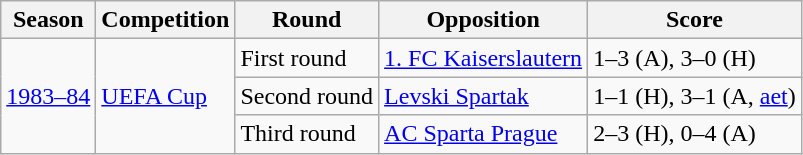<table class="wikitable">
<tr>
<th>Season</th>
<th>Competition</th>
<th>Round</th>
<th>Opposition</th>
<th>Score</th>
</tr>
<tr>
<td rowspan="3"><a href='#'>1983–84</a></td>
<td rowspan="3"><a href='#'>UEFA Cup</a></td>
<td>First round</td>
<td> <a href='#'>1. FC Kaiserslautern</a></td>
<td>1–3 (A), 3–0 (H)</td>
</tr>
<tr>
<td>Second round</td>
<td> <a href='#'>Levski Spartak</a></td>
<td>1–1 (H), 3–1 (A, <a href='#'>aet</a>)</td>
</tr>
<tr>
<td>Third round</td>
<td> <a href='#'>AC Sparta Prague</a></td>
<td>2–3 (H), 0–4 (A)</td>
</tr>
</table>
